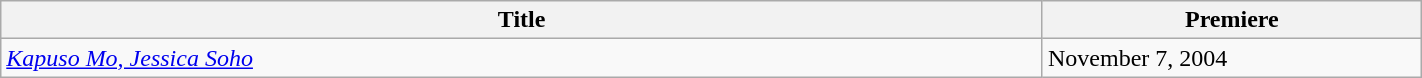<table class="wikitable sortable" width="75%">
<tr>
<th style="width:55%;">Title</th>
<th style="width:20%;">Premiere</th>
</tr>
<tr>
<td><em><a href='#'>Kapuso Mo, Jessica Soho</a></em></td>
<td>November 7, 2004</td>
</tr>
</table>
